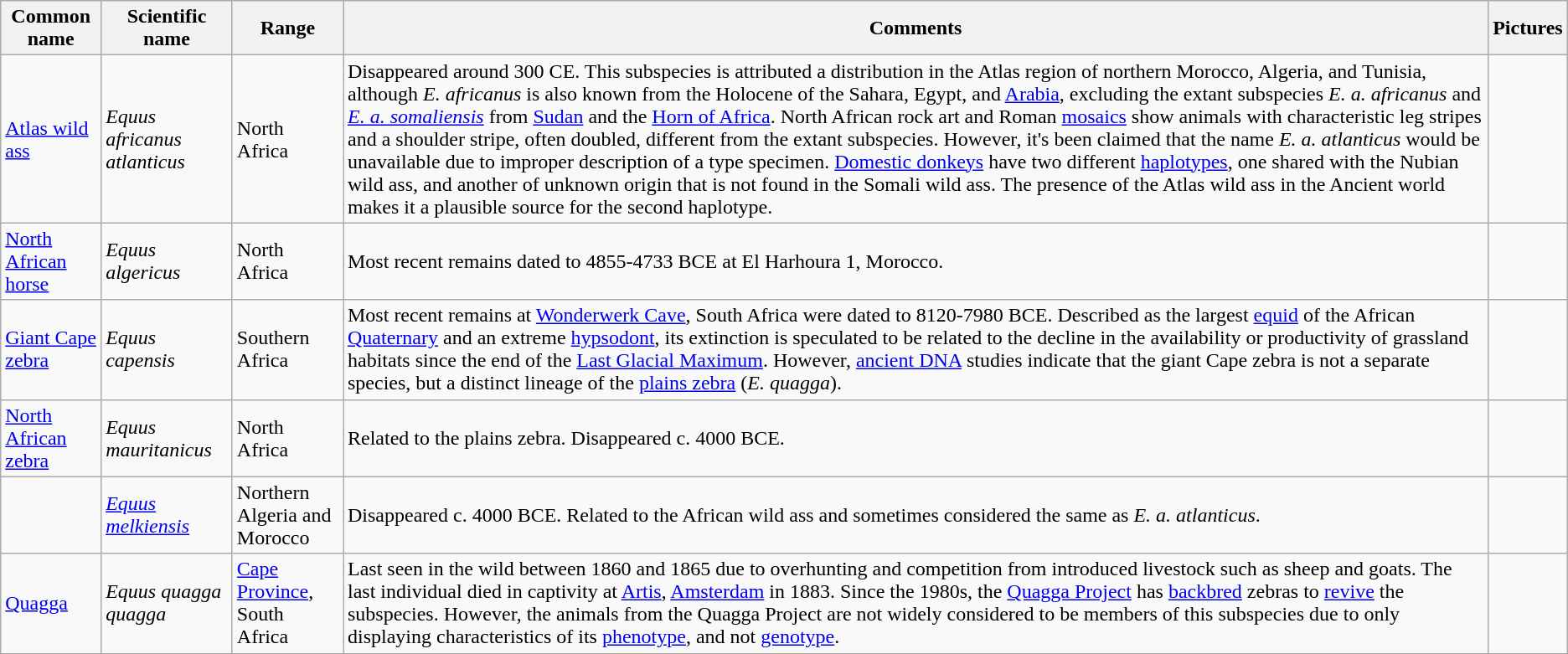<table class="wikitable">
<tr>
<th>Common name</th>
<th>Scientific name</th>
<th>Range</th>
<th class="unsortable">Comments</th>
<th class="unsortable">Pictures</th>
</tr>
<tr>
<td><a href='#'>Atlas wild ass</a></td>
<td><em>Equus africanus atlanticus</em></td>
<td>North Africa</td>
<td>Disappeared around 300 CE. This subspecies is attributed a distribution in the Atlas region of northern Morocco, Algeria, and Tunisia, although <em>E. africanus</em> is also known from the Holocene of the Sahara, Egypt, and <a href='#'>Arabia</a>, excluding the extant subspecies <em>E. a. africanus</em> and <em><a href='#'>E. a. somaliensis</a></em> from <a href='#'>Sudan</a> and the <a href='#'>Horn of Africa</a>. North African rock art and Roman <a href='#'>mosaics</a> show animals with characteristic leg stripes and a shoulder stripe, often doubled, different from the extant subspecies. However, it's been claimed that the name <em>E. a. atlanticus</em> would be unavailable due to improper description of a type specimen. <a href='#'>Domestic donkeys</a> have two different <a href='#'>haplotypes</a>, one shared with the Nubian wild ass, and another of unknown origin that is not found in the Somali wild ass. The presence of the Atlas wild ass in the Ancient world makes it a plausible source for the second haplotype.</td>
<td></td>
</tr>
<tr>
<td><a href='#'>North African horse</a></td>
<td><em>Equus algericus</em></td>
<td>North Africa</td>
<td>Most recent remains dated to 4855-4733 BCE at El Harhoura 1, Morocco.</td>
<td></td>
</tr>
<tr>
<td><a href='#'>Giant Cape zebra</a></td>
<td><em>Equus capensis</em></td>
<td>Southern Africa</td>
<td>Most recent remains at <a href='#'>Wonderwerk Cave</a>, South Africa were dated to 8120-7980 BCE. Described as the largest <a href='#'>equid</a> of the African <a href='#'>Quaternary</a> and an extreme <a href='#'>hypsodont</a>, its extinction is speculated to be related to the decline in the availability or productivity of grassland habitats since the end of the <a href='#'>Last Glacial Maximum</a>. However, <a href='#'>ancient DNA</a> studies indicate that the giant Cape zebra is not a separate species, but a distinct lineage of the <a href='#'>plains zebra</a> (<em>E. quagga</em>).</td>
<td></td>
</tr>
<tr>
<td><a href='#'>North African zebra</a></td>
<td><em>Equus mauritanicus</em></td>
<td>North Africa</td>
<td>Related to the plains zebra. Disappeared c. 4000 BCE.</td>
<td></td>
</tr>
<tr>
<td></td>
<td><em><a href='#'>Equus melkiensis</a></em></td>
<td>Northern Algeria and Morocco</td>
<td>Disappeared c. 4000 BCE. Related to the African wild ass and sometimes considered the same as <em>E. a. atlanticus</em>.</td>
<td></td>
</tr>
<tr>
<td><a href='#'>Quagga</a></td>
<td><em>Equus quagga quagga</em></td>
<td><a href='#'>Cape Province</a>, South Africa</td>
<td>Last seen in the wild between 1860 and 1865 due to overhunting and competition from introduced livestock such as sheep and goats. The last individual died in captivity at <a href='#'>Artis</a>, <a href='#'>Amsterdam</a> in 1883. Since the 1980s, the <a href='#'>Quagga Project</a> has <a href='#'>backbred</a> zebras to <a href='#'>revive</a> the subspecies. However, the animals from the Quagga Project are not widely considered to be members of this subspecies due to only displaying characteristics of its <a href='#'>phenotype</a>, and not <a href='#'>genotype</a>.</td>
<td></td>
</tr>
</table>
